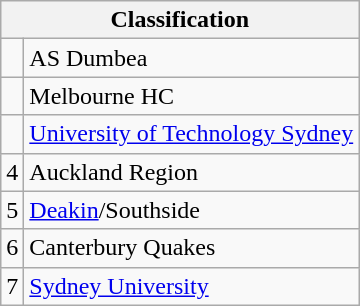<table class="wikitable" font-size: 90%;>
<tr>
<th colspan=2>Classification</th>
</tr>
<tr valign="top">
<td></td>
<td> AS Dumbea</td>
</tr>
<tr>
<td></td>
<td> Melbourne HC</td>
</tr>
<tr>
<td></td>
<td> <a href='#'>University of Technology Sydney</a></td>
</tr>
<tr>
<td>4</td>
<td> Auckland Region</td>
</tr>
<tr>
<td>5</td>
<td> <a href='#'>Deakin</a>/Southside</td>
</tr>
<tr>
<td>6</td>
<td> Canterbury Quakes</td>
</tr>
<tr>
<td>7</td>
<td> <a href='#'>Sydney University</a></td>
</tr>
</table>
